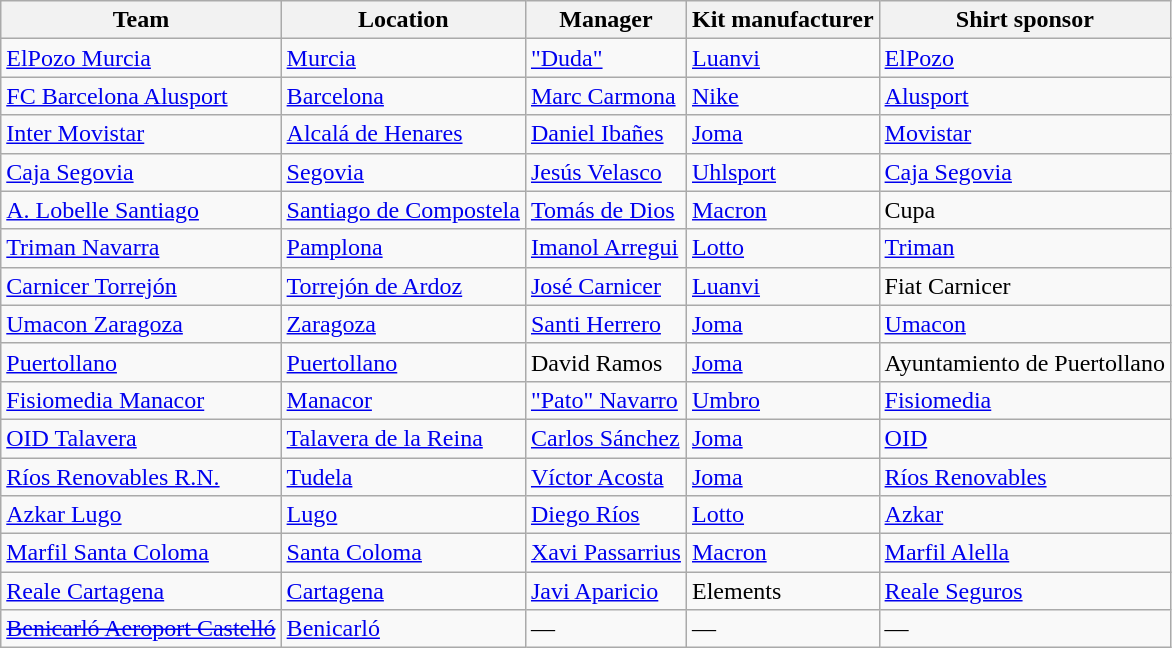<table class="wikitable sortable">
<tr>
<th>Team</th>
<th>Location</th>
<th>Manager</th>
<th>Kit manufacturer</th>
<th>Shirt sponsor</th>
</tr>
<tr>
<td><a href='#'>ElPozo Murcia</a></td>
<td><a href='#'>Murcia</a></td>
<td><a href='#'>"Duda"</a></td>
<td><a href='#'>Luanvi</a></td>
<td><a href='#'>ElPozo</a></td>
</tr>
<tr>
<td><a href='#'>FC Barcelona Alusport</a></td>
<td><a href='#'>Barcelona</a></td>
<td><a href='#'>Marc Carmona</a></td>
<td><a href='#'>Nike</a></td>
<td><a href='#'>Alusport</a></td>
</tr>
<tr>
<td><a href='#'>Inter Movistar</a></td>
<td><a href='#'>Alcalá de Henares</a></td>
<td><a href='#'>Daniel Ibañes</a></td>
<td><a href='#'>Joma</a></td>
<td><a href='#'>Movistar</a></td>
</tr>
<tr>
<td><a href='#'>Caja Segovia</a></td>
<td><a href='#'>Segovia</a></td>
<td><a href='#'>Jesús Velasco</a></td>
<td><a href='#'>Uhlsport</a></td>
<td><a href='#'>Caja Segovia</a></td>
</tr>
<tr>
<td><a href='#'>A. Lobelle Santiago</a></td>
<td><a href='#'>Santiago de Compostela</a></td>
<td><a href='#'>Tomás de Dios</a></td>
<td><a href='#'>Macron</a></td>
<td>Cupa</td>
</tr>
<tr>
<td><a href='#'>Triman Navarra</a></td>
<td><a href='#'>Pamplona</a></td>
<td><a href='#'>Imanol Arregui</a></td>
<td><a href='#'>Lotto</a></td>
<td><a href='#'>Triman</a></td>
</tr>
<tr>
<td><a href='#'>Carnicer Torrejón</a></td>
<td><a href='#'>Torrejón de Ardoz</a></td>
<td><a href='#'>José Carnicer</a></td>
<td><a href='#'>Luanvi</a></td>
<td>Fiat Carnicer</td>
</tr>
<tr>
<td><a href='#'>Umacon Zaragoza</a></td>
<td><a href='#'>Zaragoza</a></td>
<td><a href='#'>Santi Herrero</a></td>
<td><a href='#'>Joma</a></td>
<td><a href='#'>Umacon</a></td>
</tr>
<tr>
<td><a href='#'>Puertollano</a></td>
<td><a href='#'>Puertollano</a></td>
<td>David Ramos</td>
<td><a href='#'>Joma</a></td>
<td>Ayuntamiento de Puertollano</td>
</tr>
<tr>
<td><a href='#'>Fisiomedia Manacor</a></td>
<td><a href='#'>Manacor</a></td>
<td><a href='#'>"Pato" Navarro</a></td>
<td><a href='#'>Umbro</a></td>
<td><a href='#'>Fisiomedia</a></td>
</tr>
<tr>
<td><a href='#'>OID Talavera</a></td>
<td><a href='#'>Talavera de la Reina</a></td>
<td><a href='#'>Carlos Sánchez</a></td>
<td><a href='#'>Joma</a></td>
<td><a href='#'>OID</a></td>
</tr>
<tr>
<td><a href='#'>Ríos Renovables R.N.</a></td>
<td><a href='#'>Tudela</a></td>
<td><a href='#'>Víctor Acosta</a></td>
<td><a href='#'>Joma</a></td>
<td><a href='#'>Ríos Renovables</a></td>
</tr>
<tr>
<td><a href='#'>Azkar Lugo</a></td>
<td><a href='#'>Lugo</a></td>
<td><a href='#'>Diego Ríos</a></td>
<td><a href='#'>Lotto</a></td>
<td><a href='#'>Azkar</a></td>
</tr>
<tr>
<td><a href='#'>Marfil Santa Coloma</a></td>
<td><a href='#'>Santa Coloma</a></td>
<td><a href='#'>Xavi Passarrius</a></td>
<td><a href='#'>Macron</a></td>
<td><a href='#'>Marfil Alella</a></td>
</tr>
<tr>
<td><a href='#'>Reale Cartagena</a></td>
<td><a href='#'>Cartagena</a></td>
<td><a href='#'>Javi Aparicio</a></td>
<td>Elements</td>
<td><a href='#'>Reale Seguros</a></td>
</tr>
<tr>
<td><a href='#'><s>Benicarló Aeroport Castelló</s></a></td>
<td><a href='#'>Benicarló</a></td>
<td>—</td>
<td>—</td>
<td>—</td>
</tr>
</table>
